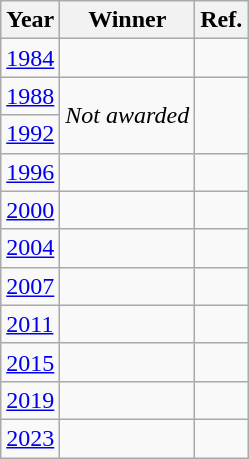<table class="wikitable sortable">
<tr>
<th>Year</th>
<th>Winner</th>
<th>Ref.</th>
</tr>
<tr>
<td><a href='#'>1984</a></td>
<td></td>
<td></td>
</tr>
<tr>
<td><a href='#'>1988</a></td>
<td align="center" rowspan=2><em>Not awarded</em></td>
<td rowspan=2></td>
</tr>
<tr>
<td><a href='#'>1992</a></td>
</tr>
<tr>
<td><a href='#'>1996</a></td>
<td></td>
<td></td>
</tr>
<tr>
<td><a href='#'>2000</a></td>
<td></td>
<td></td>
</tr>
<tr>
<td><a href='#'>2004</a></td>
<td></td>
<td></td>
</tr>
<tr>
<td><a href='#'>2007</a></td>
<td></td>
<td></td>
</tr>
<tr>
<td><a href='#'>2011</a></td>
<td></td>
<td></td>
</tr>
<tr>
<td><a href='#'>2015</a></td>
<td></td>
<td></td>
</tr>
<tr>
<td><a href='#'>2019</a></td>
<td></td>
<td></td>
</tr>
<tr>
<td><a href='#'>2023</a></td>
<td></td>
<td></td>
</tr>
</table>
